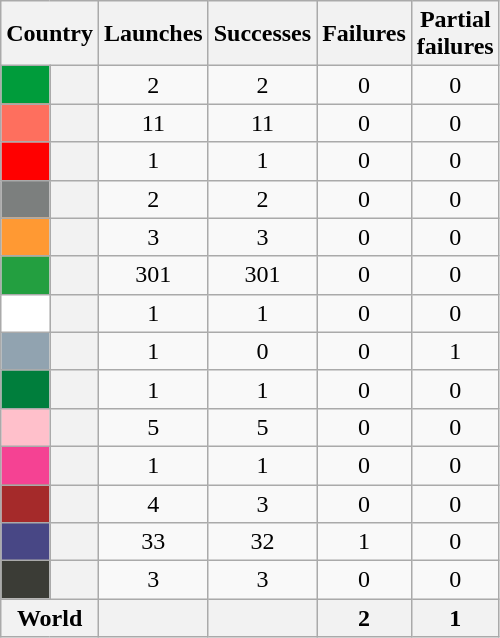<table class="wikitable sortable" style="text-align:center;">
<tr>
<th colspan=2>Country</th>
<th>Launches</th>
<th>Successes</th>
<th>Failures</th>
<th>Partial <br> failures</th>
</tr>
<tr>
<th style="background:#009c3b;"></th>
<th style="text-align:left;"></th>
<td>2</td>
<td>2</td>
<td>0</td>
<td>0</td>
</tr>
<tr>
<th style="background:#fe6f5e;"></th>
<th style="text-align:left;"></th>
<td>11</td>
<td>11</td>
<td>0</td>
<td>0</td>
</tr>
<tr>
<th style="background:#ff0000;"></th>
<th style="text-align:left;"></th>
<td>1</td>
<td>1</td>
<td>0</td>
<td>0</td>
</tr>
<tr>
<th style="background:#7c7f7e;"></th>
<th style="text-align:left;"></th>
<td>2</td>
<td>2</td>
<td>0</td>
<td>0</td>
</tr>
<tr>
<th style="background:#ff9933;"></th>
<th style="text-align:left;"></th>
<td>3</td>
<td>3</td>
<td>0</td>
<td>0</td>
</tr>
<tr>
<th style="background:#239f40;"></th>
<th style="text-align:left;"></th>
<td>301</td>
<td>301</td>
<td>0</td>
<td>0</td>
</tr>
<tr>
<th style="background:#ffffff;"></th>
<th style="text-align:left;"></th>
<td>1</td>
<td>1</td>
<td>0</td>
<td>0</td>
</tr>
<tr>
<th style="background:#91a3b0;"></th>
<th style="text-align:left;"></th>
<td>1</td>
<td>0</td>
<td>0</td>
<td>1</td>
</tr>
<tr>
<th style="background:#007e3c;"></th>
<th style="text-align:left;"></th>
<td>1</td>
<td>1</td>
<td>0</td>
<td>0</td>
</tr>
<tr>
<th style="background:#ffc0cb;"></th>
<th style="text-align:left;"></th>
<td>5</td>
<td>5</td>
<td>0</td>
<td>0</td>
</tr>
<tr>
<th style="background:#f54293;"></th>
<th style="text-align:left;"></th>
<td>1</td>
<td>1</td>
<td>0</td>
<td>0</td>
</tr>
<tr>
<th style="background:#a52a2a;"></th>
<th style="text-align:left;"></th>
<td>4</td>
<td>3</td>
<td>0</td>
<td>0</td>
</tr>
<tr>
<th style="background:#484785;"></th>
<th style="text-align:left;"></th>
<td>33</td>
<td>32</td>
<td>1</td>
<td>0</td>
</tr>
<tr>
<th style="background:#3b3c36;"></th>
<th style="text-align:left;"></th>
<td>3</td>
<td>3</td>
<td>0</td>
<td>0</td>
</tr>
<tr class="sortbottom">
<th colspan="2">World</th>
<th></th>
<th></th>
<th>2</th>
<th>1</th>
</tr>
</table>
